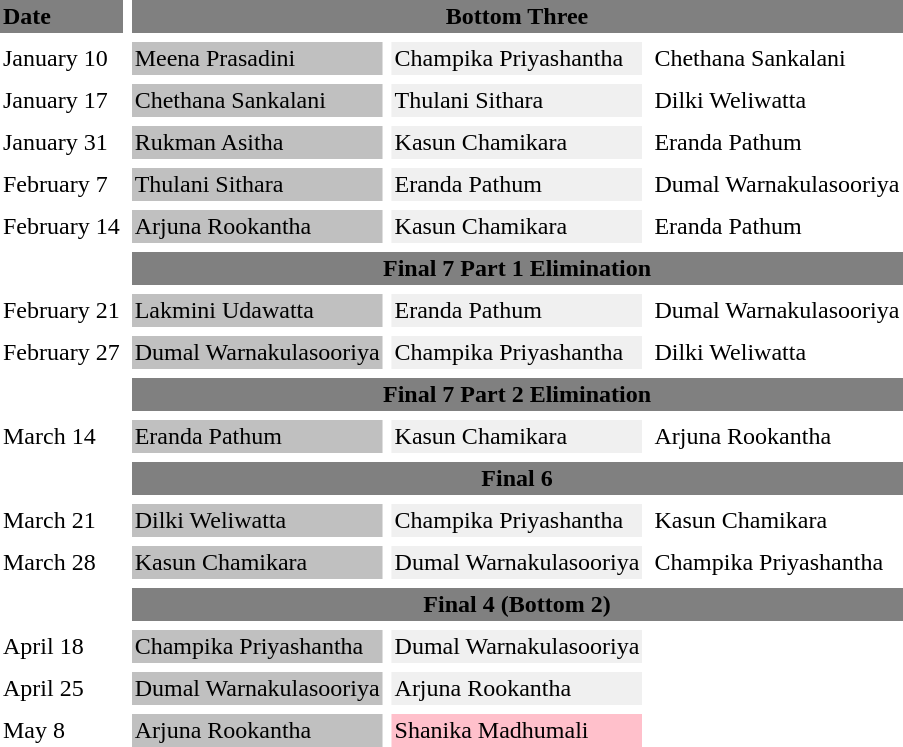<table cellpadding=2 cellspacing=6>
<tr bgcolor=#808080>
<td><strong>Date</strong></td>
<td colspan="3" align="center"><strong>Bottom Three</strong></td>
</tr>
<tr>
<td>January 10</td>
<td bgcolor="#C0C0C0">Meena Prasadini</td>
<td bgcolor="#F0F0F0">Champika Priyashantha</td>
<td>Chethana Sankalani</td>
</tr>
<tr>
<td>January 17</td>
<td bgcolor="#C0C0C0">Chethana Sankalani</td>
<td bgcolor="#F0F0F0">Thulani Sithara</td>
<td>Dilki Weliwatta</td>
</tr>
<tr>
<td>January 31</td>
<td bgcolor="#C0C0C0">Rukman Asitha</td>
<td bgcolor="#F0F0F0">Kasun Chamikara</td>
<td>Eranda Pathum</td>
</tr>
<tr>
<td>February 7</td>
<td bgcolor="#C0C0C0">Thulani Sithara</td>
<td bgcolor="#F0F0F0">Eranda Pathum</td>
<td>Dumal Warnakulasooriya</td>
</tr>
<tr>
<td>February 14</td>
<td bgcolor="#C0C0C0">Arjuna Rookantha</td>
<td bgcolor="#F0F0F0">Kasun Chamikara</td>
<td>Eranda Pathum</td>
</tr>
<tr>
<td></td>
<td bgcolor="#808080" colspan="3" align="center"><strong>Final 7 Part 1 Elimination</strong></td>
</tr>
<tr>
<td>February 21</td>
<td bgcolor="#C0C0C0">Lakmini Udawatta</td>
<td bgcolor="#F0F0F0">Eranda Pathum</td>
<td>Dumal Warnakulasooriya</td>
</tr>
<tr>
<td>February 27</td>
<td bgcolor="#C0C0C0">Dumal Warnakulasooriya</td>
<td bgcolor="#F0F0F0">Champika Priyashantha</td>
<td>Dilki Weliwatta</td>
</tr>
<tr>
<td></td>
<td bgcolor="#808080" colspan="3" align="center"><strong>Final 7 Part 2 Elimination</strong></td>
</tr>
<tr>
<td>March 14</td>
<td bgcolor="#C0C0C0">Eranda Pathum</td>
<td bgcolor="#F0F0F0">Kasun Chamikara</td>
<td>Arjuna Rookantha</td>
</tr>
<tr>
<td></td>
<td bgcolor="#808080" colspan="3" align="center"><strong>Final 6</strong></td>
</tr>
<tr>
<td>March 21</td>
<td bgcolor="#C0C0C0">Dilki Weliwatta</td>
<td bgcolor="#F0F0F0">Champika Priyashantha</td>
<td>Kasun Chamikara</td>
</tr>
<tr>
<td>March 28</td>
<td bgcolor="#C0C0C0">Kasun Chamikara</td>
<td bgcolor="#F0F0F0">Dumal Warnakulasooriya</td>
<td>Champika Priyashantha</td>
</tr>
<tr>
<td></td>
<td bgcolor="#808080" colspan="3" align="center"><strong>Final 4 (Bottom 2)</strong></td>
</tr>
<tr>
<td>April 18</td>
<td bgcolor="#C0C0C0">Champika Priyashantha</td>
<td bgcolor="#F0F0F0">Dumal Warnakulasooriya</td>
</tr>
<tr>
<td>April 25</td>
<td bgcolor="#C0C0C0">Dumal Warnakulasooriya</td>
<td bgcolor="#F0F0F0">Arjuna Rookantha</td>
<td></td>
<td></td>
</tr>
<tr>
<td>May 8</td>
<td bgcolor="#C0C0C0">Arjuna Rookantha</td>
<td bgcolor="pink">Shanika Madhumali</td>
<td></td>
</tr>
</table>
